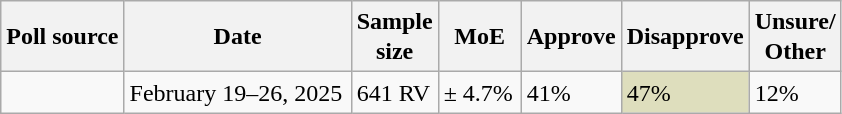<table class="wikitable sortable mw-datatable defaultcenter col1left col2left col3left sticky-table-head sticky-table-col1" style="line-height:20px;">
<tr>
<th>Poll source</th>
<th style=width:9em;>Date</th>
<th>Sample<br>size</th>
<th style=width:3em;>MoE</th>
<th>Approve</th>
<th>Disapprove</th>
<th>Unsure/<br>Other</th>
</tr>
<tr>
<td></td>
<td>February 19–26, 2025</td>
<td>641 RV</td>
<td>± 4.7%</td>
<td>41%</td>
<td style="background:#DEDEBD;">47%</td>
<td>12%</td>
</tr>
</table>
